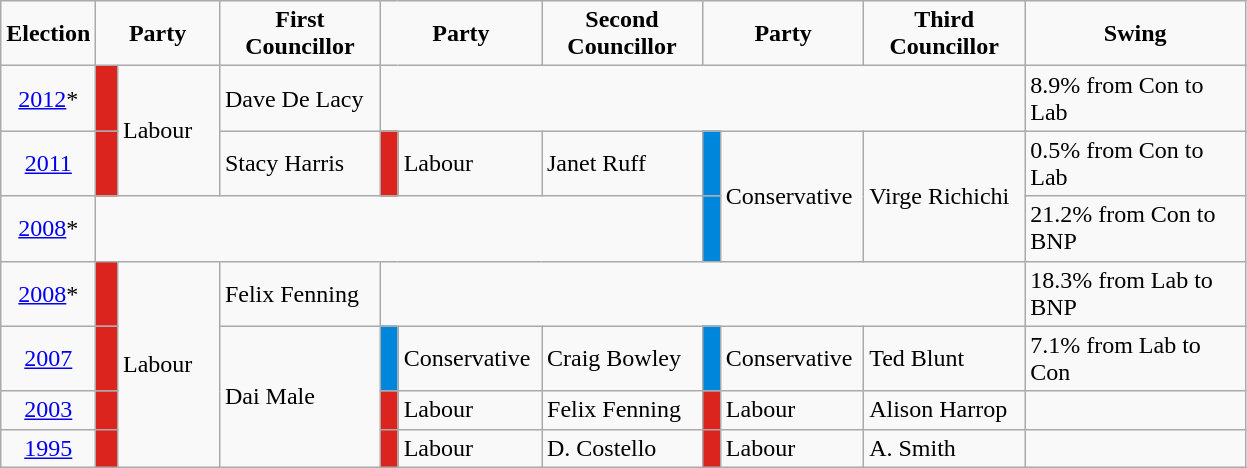<table class="wikitable" border="1">
<tr>
<td width=50 align="center"><strong>Election</strong></td>
<td width=75 align="center" colspan="2"><strong>Party</strong></td>
<td width=100 align="center"><strong>First Councillor</strong></td>
<td width=100 align="center" colspan="2"><strong>Party</strong></td>
<td width=100 align="center"><strong>Second Councillor</strong></td>
<td width=100 align="center" colspan="2"><strong>Party</strong></td>
<td width=100 align="center"><strong>Third Councillor</strong></td>
<td width=140 align="center"><strong>Swing</strong></td>
</tr>
<tr>
<td align="center"><a href='#'>2012</a>*</td>
<td bgcolor="#DC241f"> </td>
<td rowspan="2">Labour</td>
<td>Dave De Lacy</td>
<td colspan="6"></td>
<td>8.9% from Con to Lab</td>
</tr>
<tr>
<td align="center"><a href='#'>2011</a></td>
<td bgcolor="#DC241f"> </td>
<td>Stacy Harris</td>
<td bgcolor="#DC241f"> </td>
<td>Labour</td>
<td>Janet Ruff</td>
<td bgcolor="#0087DC"> </td>
<td rowspan="2">Conservative</td>
<td rowspan="2">Virge Richichi</td>
<td>0.5% from Con to Lab</td>
</tr>
<tr>
<td align="center"><a href='#'>2008</a>*</td>
<td colspan="6"></td>
<td bgcolor="#0087DC"> </td>
<td>21.2% from Con to BNP</td>
</tr>
<tr>
<td align="center"><a href='#'>2008</a>*</td>
<td bgcolor="#DC241f"> </td>
<td rowspan="4">Labour</td>
<td>Felix Fenning</td>
<td colspan="6"></td>
<td>18.3% from Lab to BNP</td>
</tr>
<tr>
<td align="center"><a href='#'>2007</a></td>
<td bgcolor="#DC241f"> </td>
<td rowspan="3">Dai Male</td>
<td bgcolor="#0087DC"> </td>
<td>Conservative</td>
<td>Craig Bowley</td>
<td bgcolor="#0087DC"> </td>
<td>Conservative</td>
<td>Ted Blunt</td>
<td>7.1% from Lab to Con</td>
</tr>
<tr>
<td align="center"><a href='#'>2003</a></td>
<td bgcolor="#DC241f"> </td>
<td bgcolor="#DC241f"> </td>
<td>Labour</td>
<td>Felix Fenning</td>
<td bgcolor="#DC241f"> </td>
<td>Labour</td>
<td>Alison Harrop</td>
<td></td>
</tr>
<tr>
<td align="center"><a href='#'>1995</a></td>
<td bgcolor="#DC241f"> </td>
<td bgcolor="#DC241f"> </td>
<td>Labour</td>
<td>D. Costello</td>
<td bgcolor="#DC241f"> </td>
<td>Labour</td>
<td>A. Smith</td>
<td></td>
</tr>
</table>
